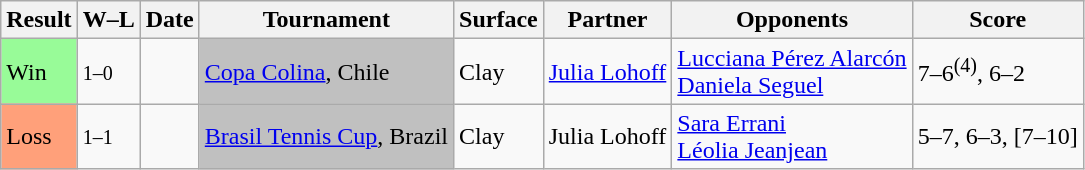<table class="sortable wikitable">
<tr>
<th>Result</th>
<th class="unsortable">W–L</th>
<th>Date</th>
<th>Tournament</th>
<th>Surface</th>
<th>Partner</th>
<th>Opponents</th>
<th class="unsortable">Score</th>
</tr>
<tr>
<td style="background:#98fb98;">Win</td>
<td><small>1–0</small></td>
<td><a href='#'></a></td>
<td bgcolor=silver><a href='#'>Copa Colina</a>, Chile</td>
<td>Clay</td>
<td> <a href='#'>Julia Lohoff</a></td>
<td> <a href='#'>Lucciana Pérez Alarcón</a> <br>  <a href='#'>Daniela Seguel</a></td>
<td>7–6<sup>(4)</sup>, 6–2</td>
</tr>
<tr>
<td style="background:#ffa07a;">Loss</td>
<td><small>1–1</small></td>
<td><a href='#'></a></td>
<td bgcolor=silver><a href='#'>Brasil Tennis Cup</a>, Brazil</td>
<td>Clay</td>
<td> Julia Lohoff</td>
<td> <a href='#'>Sara Errani</a> <br>  <a href='#'>Léolia Jeanjean</a></td>
<td>5–7, 6–3, [7–10]</td>
</tr>
</table>
